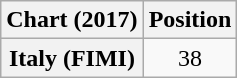<table class="wikitable plainrowheaders" style="text-align:center;">
<tr>
<th>Chart (2017)</th>
<th>Position</th>
</tr>
<tr>
<th scope="row">Italy (FIMI)</th>
<td>38</td>
</tr>
</table>
